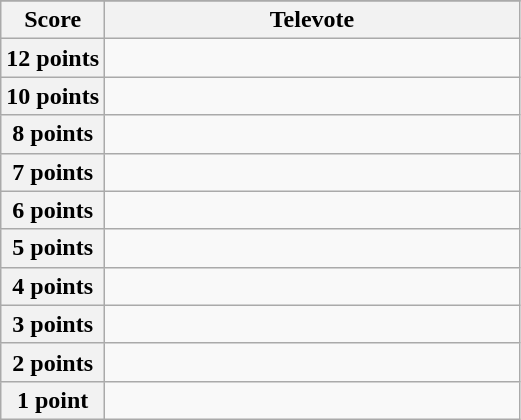<table class="wikitable">
<tr>
</tr>
<tr>
<th scope="col" width="20%">Score</th>
<th scope="col" width="80%">Televote</th>
</tr>
<tr>
<th scope="row">12 points</th>
<td></td>
</tr>
<tr>
<th scope="row">10 points</th>
<td></td>
</tr>
<tr>
<th scope="row">8 points</th>
<td></td>
</tr>
<tr>
<th scope="row">7 points</th>
<td></td>
</tr>
<tr>
<th scope="row">6 points</th>
<td></td>
</tr>
<tr>
<th scope="row">5 points</th>
<td></td>
</tr>
<tr>
<th scope="row">4 points</th>
<td></td>
</tr>
<tr>
<th scope="row">3 points</th>
<td></td>
</tr>
<tr>
<th scope="row">2 points</th>
<td></td>
</tr>
<tr>
<th scope="row">1 point</th>
<td></td>
</tr>
</table>
